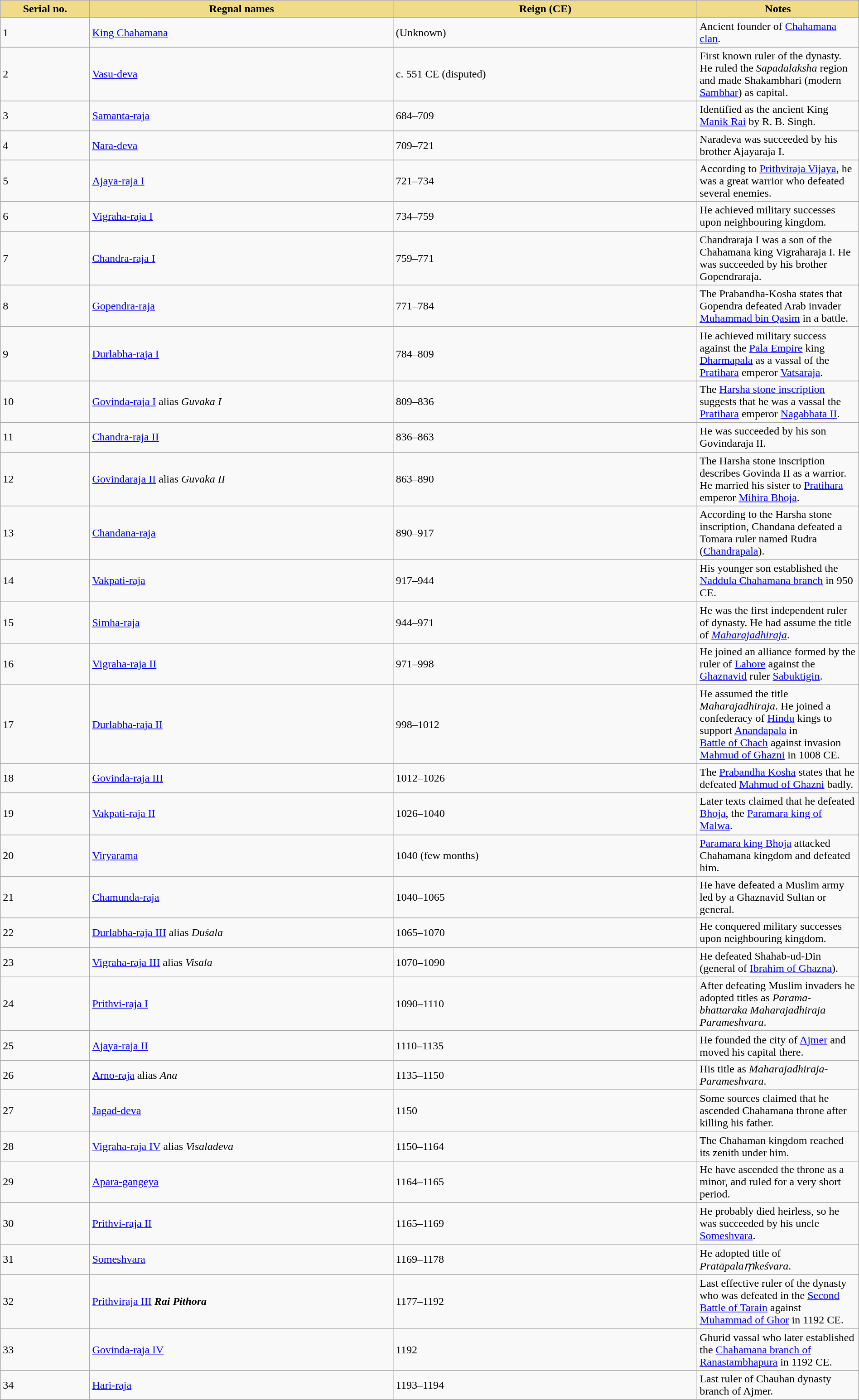<table style="width:100%;" class="wikitable">
<tr>
<th style="background:#f0dc88; width:5%;">Serial no.</th>
<th style="background:#f0dc88; width:17%;">Regnal names</th>
<th style="background:#f0dc88; width:17%;">Reign (CE)</th>
<th style="background:#f0dc88; width:7%;">Notes</th>
</tr>
<tr>
<td>1</td>
<td><a href='#'>King Chahamana</a></td>
<td>(Unknown)</td>
<td>Ancient founder of <a href='#'>Chahamana clan</a>.</td>
</tr>
<tr>
<td>2</td>
<td><a href='#'>Vasu-deva</a></td>
<td>c. 551 CE (disputed)</td>
<td>First known ruler of the dynasty. He ruled the <em>Sapadalaksha</em> region and made Shakambhari (modern <a href='#'>Sambhar</a>) as capital.</td>
</tr>
<tr>
<td>3</td>
<td><a href='#'>Samanta-raja</a></td>
<td>684–709</td>
<td>Identified as the ancient King <a href='#'>Manik Rai</a> by R. B. Singh.</td>
</tr>
<tr>
<td>4</td>
<td><a href='#'>Nara-deva</a></td>
<td>709–721</td>
<td>Naradeva was succeeded by his brother Ajayaraja I.</td>
</tr>
<tr>
<td>5</td>
<td><a href='#'>Ajaya-raja I</a></td>
<td>721–734</td>
<td>According to <a href='#'>Prithviraja Vijaya</a>, he was a great warrior who defeated several enemies.</td>
</tr>
<tr>
<td>6</td>
<td><a href='#'>Vigraha-raja I</a></td>
<td>734–759</td>
<td>He achieved military successes upon neighbouring kingdom.</td>
</tr>
<tr>
<td>7</td>
<td><a href='#'>Chandra-raja I</a></td>
<td>759–771</td>
<td>Chandraraja I was a son of the Chahamana king Vigraharaja I. He was succeeded by his brother Gopendraraja.</td>
</tr>
<tr>
<td>8</td>
<td><a href='#'>Gopendra-raja</a></td>
<td>771–784</td>
<td>The Prabandha-Kosha states that Gopendra defeated Arab invader <a href='#'>Muhammad bin Qasim</a> in a battle.</td>
</tr>
<tr>
<td>9</td>
<td><a href='#'>Durlabha-raja I</a></td>
<td>784–809</td>
<td>He achieved military success against the <a href='#'>Pala Empire</a> king <a href='#'>Dharmapala</a> as a vassal of the <a href='#'>Pratihara</a> emperor <a href='#'>Vatsaraja</a>.</td>
</tr>
<tr>
<td>10</td>
<td><a href='#'>Govinda-raja I</a> alias <em>Guvaka I</em></td>
<td>809–836</td>
<td>The <a href='#'>Harsha stone inscription</a> suggests that he was a vassal the <a href='#'>Pratihara</a> emperor <a href='#'>Nagabhata II</a>.</td>
</tr>
<tr>
<td>11</td>
<td><a href='#'>Chandra-raja II</a></td>
<td>836–863</td>
<td>He was succeeded by his son Govindaraja II.</td>
</tr>
<tr>
<td>12</td>
<td><a href='#'>Govindaraja II</a> alias <em>Guvaka II</em></td>
<td>863–890</td>
<td>The Harsha stone inscription describes Govinda II as a warrior. He married his sister to <a href='#'>Pratihara</a> emperor <a href='#'>Mihira Bhoja</a>.</td>
</tr>
<tr>
<td>13</td>
<td><a href='#'>Chandana-raja</a></td>
<td>890–917</td>
<td>According to the Harsha stone inscription, Chandana defeated a Tomara ruler named Rudra<br>(<a href='#'>Chandrapala</a>).</td>
</tr>
<tr>
<td>14</td>
<td><a href='#'>Vakpati-raja</a></td>
<td>917–944</td>
<td>His younger son established the <a href='#'>Naddula Chahamana branch</a> in 950 CE.</td>
</tr>
<tr>
<td>15</td>
<td><a href='#'>Simha-raja</a></td>
<td>944–971</td>
<td>He was the first independent ruler of dynasty. He had assume the title of <em><a href='#'>Maharajadhiraja</a></em>.</td>
</tr>
<tr>
<td>16</td>
<td><a href='#'>Vigraha-raja II</a></td>
<td>971–998</td>
<td>He joined an alliance formed by the ruler of <a href='#'>Lahore</a> against the <a href='#'>Ghaznavid</a> ruler <a href='#'>Sabuktigin</a>.</td>
</tr>
<tr>
<td>17</td>
<td><a href='#'>Durlabha-raja II</a></td>
<td>998–1012</td>
<td>He assumed the title <em>Maharajadhiraja</em>. He joined a confederacy of <a href='#'>Hindu</a> kings to support <a href='#'>Anandapala</a> in<br><a href='#'>Battle of Chach</a> against invasion <a href='#'>Mahmud of Ghazni</a> in 1008 CE.</td>
</tr>
<tr>
<td>18</td>
<td><a href='#'>Govinda-raja III</a></td>
<td>1012–1026</td>
<td>The <a href='#'>Prabandha Kosha</a> states that he defeated <a href='#'>Mahmud of Ghazni</a> badly.</td>
</tr>
<tr>
<td>19</td>
<td><a href='#'>Vakpati-raja II</a></td>
<td>1026–1040</td>
<td>Later texts claimed that he defeated <a href='#'>Bhoja</a>, the <a href='#'>Paramara king of Malwa</a>.</td>
</tr>
<tr>
<td>20</td>
<td><a href='#'>Viryarama</a></td>
<td>1040 (few months)</td>
<td><a href='#'>Paramara king Bhoja</a> attacked Chahamana kingdom and defeated him.</td>
</tr>
<tr>
<td>21</td>
<td><a href='#'>Chamunda-raja</a></td>
<td>1040–1065</td>
<td>He have defeated a Muslim army led by a Ghaznavid Sultan or general.</td>
</tr>
<tr>
<td>22</td>
<td><a href='#'>Durlabha-raja III</a> alias <em>Duśala</em></td>
<td>1065–1070</td>
<td>He conquered military successes upon neighbouring kingdom.</td>
</tr>
<tr>
<td>23</td>
<td><a href='#'>Vigraha-raja III</a> alias <em>Visala</em></td>
<td>1070–1090</td>
<td>He defeated Shahab-ud-Din (general of <a href='#'>Ibrahim of Ghazna</a>).</td>
</tr>
<tr>
<td>24</td>
<td><a href='#'>Prithvi-raja I</a></td>
<td>1090–1110</td>
<td>After defeating Muslim invaders he adopted titles as <em>Parama-bhattaraka Maharajadhiraja Parameshvara</em>.</td>
</tr>
<tr>
<td>25</td>
<td><a href='#'>Ajaya-raja II</a></td>
<td>1110–1135</td>
<td>He founded the city of <a href='#'>Ajmer</a> and moved his capital there.</td>
</tr>
<tr>
<td>26</td>
<td><a href='#'>Arno-raja</a> alias <em>Ana</em></td>
<td>1135–1150</td>
<td>His title as <em>Maharajadhiraja-Parameshvara</em>.</td>
</tr>
<tr>
<td>27</td>
<td><a href='#'>Jagad-deva</a></td>
<td>1150</td>
<td>Some sources claimed that he ascended Chahamana throne after killing his father.</td>
</tr>
<tr>
<td>28</td>
<td><a href='#'>Vigraha-raja IV</a> alias <em>Visaladeva</em></td>
<td>1150–1164</td>
<td>The Chahaman kingdom reached its zenith under him.</td>
</tr>
<tr>
<td>29</td>
<td><a href='#'>Apara-gangeya</a></td>
<td>1164–1165</td>
<td>He have ascended the throne as a minor, and ruled for a very short period.</td>
</tr>
<tr>
<td>30</td>
<td><a href='#'>Prithvi-raja II</a></td>
<td>1165–1169</td>
<td>He probably died heirless, so he was succeeded by his uncle <a href='#'>Someshvara</a>.</td>
</tr>
<tr>
<td>31</td>
<td><a href='#'>Someshvara</a></td>
<td>1169–1178</td>
<td>He adopted title of <em>Pratāpalaṃkeśvara</em>.</td>
</tr>
<tr>
<td>32</td>
<td><a href='#'>Prithviraja III</a> <strong><em>Rai Pithora</em></strong></td>
<td>1177–1192</td>
<td>Last effective ruler of the dynasty who was defeated in the <a href='#'>Second Battle of Tarain</a> against <a href='#'>Muhammad of Ghor</a> in 1192 CE.</td>
</tr>
<tr>
<td>33</td>
<td><a href='#'>Govinda-raja IV</a></td>
<td>1192</td>
<td>Ghurid vassal who later established the <a href='#'>Chahamana branch of Ranastambhapura</a> in 1192 CE.</td>
</tr>
<tr>
<td>34</td>
<td><a href='#'>Hari-raja</a></td>
<td>1193–1194</td>
<td>Last ruler of Chauhan dynasty branch of Ajmer.</td>
</tr>
<tr>
</tr>
</table>
